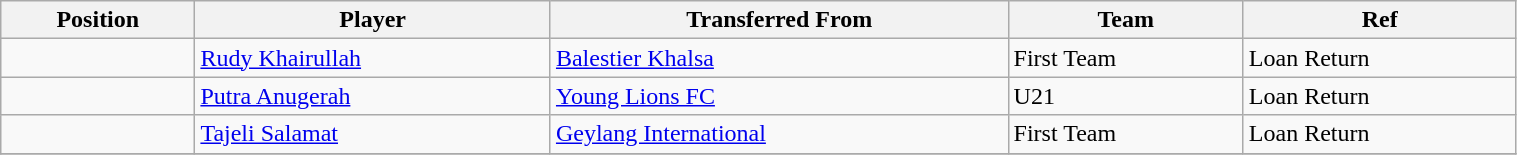<table class="wikitable sortable" style="width:80%; text-align:center; font-size:100%; text-align:left;">
<tr>
<th>Position</th>
<th>Player</th>
<th>Transferred From</th>
<th>Team</th>
<th>Ref</th>
</tr>
<tr>
<td></td>
<td> <a href='#'>Rudy Khairullah</a></td>
<td> <a href='#'>Balestier Khalsa</a></td>
<td>First Team</td>
<td>Loan Return </td>
</tr>
<tr>
<td></td>
<td> <a href='#'>Putra Anugerah</a></td>
<td> <a href='#'>Young Lions FC</a> </td>
<td>U21</td>
<td>Loan Return</td>
</tr>
<tr>
<td></td>
<td> <a href='#'>Tajeli Salamat</a></td>
<td> <a href='#'>Geylang International</a> </td>
<td>First Team</td>
<td>Loan Return </td>
</tr>
<tr>
</tr>
</table>
